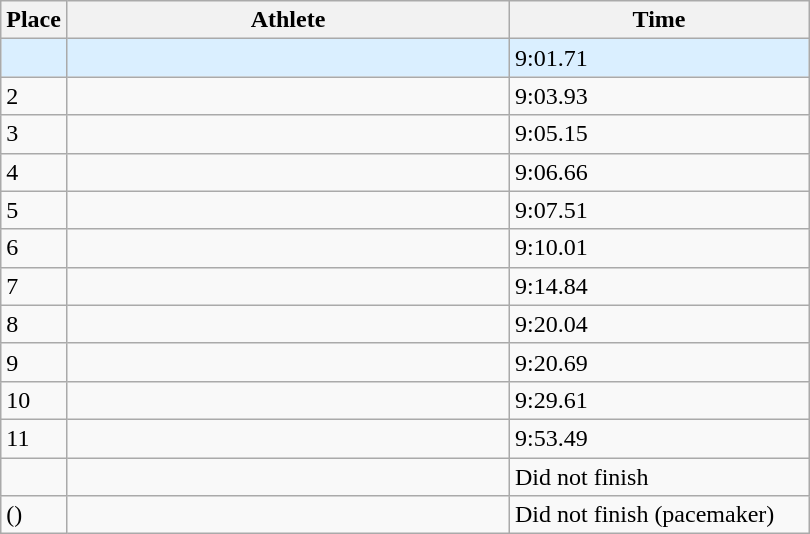<table class=wikitable>
<tr>
<th>Place</th>
<th style="width:18em">Athlete</th>
<th style="width:12em">Time</th>
</tr>
<tr style="background:#daefff;">
<td></td>
<td></td>
<td>9:01.71</td>
</tr>
<tr>
<td>2</td>
<td></td>
<td>9:03.93</td>
</tr>
<tr>
<td>3</td>
<td></td>
<td>9:05.15</td>
</tr>
<tr>
<td>4</td>
<td></td>
<td>9:06.66 </td>
</tr>
<tr>
<td>5</td>
<td></td>
<td>9:07.51 </td>
</tr>
<tr>
<td>6</td>
<td></td>
<td>9:10.01</td>
</tr>
<tr>
<td>7</td>
<td></td>
<td>9:14.84</td>
</tr>
<tr>
<td>8</td>
<td></td>
<td>9:20.04</td>
</tr>
<tr>
<td>9</td>
<td></td>
<td>9:20.69</td>
</tr>
<tr>
<td>10</td>
<td></td>
<td>9:29.61</td>
</tr>
<tr>
<td>11</td>
<td></td>
<td>9:53.49</td>
</tr>
<tr>
<td></td>
<td></td>
<td>Did not finish</td>
</tr>
<tr>
<td> ()</td>
<td></td>
<td>Did not finish (pacemaker)</td>
</tr>
</table>
